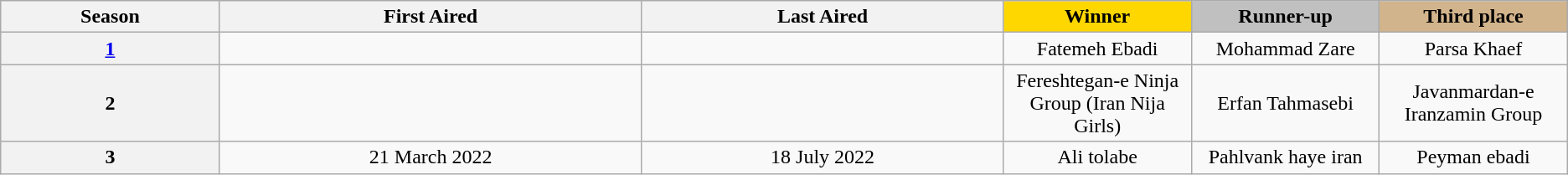<table class="wikitable" style="text-align:center; font-size:100%;">
<tr>
<th>Season</th>
<th>First Aired</th>
<th>Last Aired</th>
<th style="width:12%; background:gold;" align="center">Winner</th>
<th style="width:12%; background:silver;" align="center">Runner-up</th>
<th style="width:12%; background:tan;" align="center">Third place</th>
</tr>
<tr>
<th scope="row"><a href='#'>1</a></th>
<td></td>
<td></td>
<td>Fatemeh Ebadi</td>
<td>Mohammad Zare</td>
<td>Parsa Khaef</td>
</tr>
<tr>
<th scope="row">2</th>
<td></td>
<td></td>
<td>Fereshtegan-e Ninja Group (Iran Nija Girls)</td>
<td>Erfan Tahmasebi</td>
<td>Javanmardan-e Iranzamin Group</td>
</tr>
<tr>
<th>3</th>
<td>21 March 2022</td>
<td>18 July 2022</td>
<td>Ali tolabe</td>
<td>Pahlvank haye iran</td>
<td>Peyman ebadi</td>
</tr>
</table>
